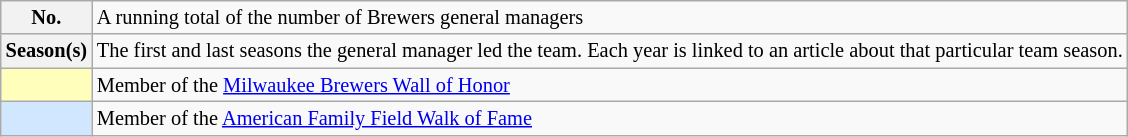<table class="wikitable plainrowheaders" style="font-size:85%">
<tr>
<th scope="row" style="text-align:center"><strong>No.</strong></th>
<td>A running total of the number of Brewers general managers</td>
</tr>
<tr>
<th scope="row" style="text-align:center"><strong>Season(s)</strong></th>
<td>The first and last seasons the general manager led the team. Each year is linked to an article about that particular team season.</td>
</tr>
<tr>
<th scope="row" style="text-align:center; background:#FFFFBB"></th>
<td>Member of the <a href='#'>Milwaukee Brewers Wall of Honor</a></td>
</tr>
<tr>
<th scope="row" style="text-align:center; background:#D0E7FF"></th>
<td>Member of the <a href='#'>American Family Field Walk of Fame</a></td>
</tr>
</table>
